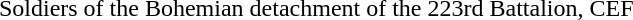<table align=right>
<tr>
<td></td>
<td></td>
</tr>
<tr>
<td colspan=2 style="text-align:center;">Soldiers of the Bohemian detachment of the 223rd Battalion, CEF</td>
</tr>
</table>
